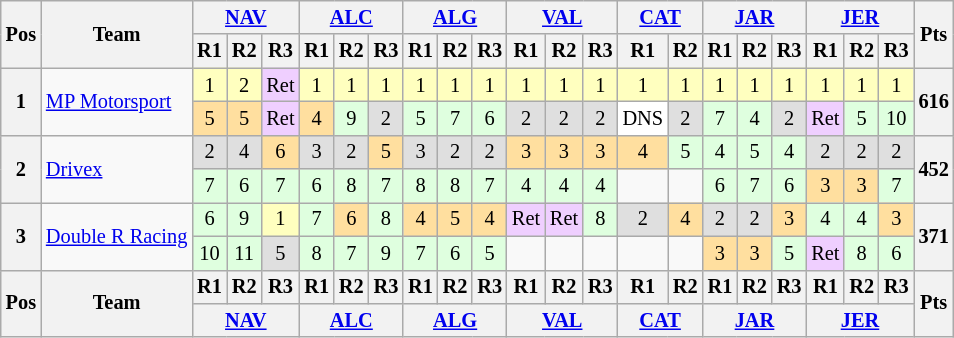<table class="wikitable" style="font-size: 85%; text-align:center">
<tr>
<th rowspan=2>Pos</th>
<th rowspan=2>Team</th>
<th colspan=3><a href='#'>NAV</a><br></th>
<th colspan=3><a href='#'>ALC</a><br></th>
<th colspan=3><a href='#'>ALG</a><br></th>
<th colspan=3><a href='#'>VAL</a><br></th>
<th colspan=2><a href='#'>CAT</a><br></th>
<th colspan=3><a href='#'>JAR</a><br></th>
<th colspan=3><a href='#'>JER</a><br></th>
<th rowspan=2>Pts</th>
</tr>
<tr>
<th>R1</th>
<th>R2</th>
<th>R3</th>
<th>R1</th>
<th>R2</th>
<th>R3</th>
<th>R1</th>
<th>R2</th>
<th>R3</th>
<th>R1</th>
<th>R2</th>
<th>R3</th>
<th>R1</th>
<th>R2</th>
<th>R1</th>
<th>R2</th>
<th>R3</th>
<th>R1</th>
<th>R2</th>
<th>R3</th>
</tr>
<tr>
<th rowspan=2>1</th>
<td style="text-align:left" rowspan=2> <a href='#'>MP Motorsport</a></td>
<td style="background:#FFFFBF">1</td>
<td style="background:#FFFFBF">2</td>
<td style="background:#EFCFFF">Ret</td>
<td style="background:#FFFFBF">1</td>
<td style="background:#FFFFBF">1</td>
<td style="background:#FFFFBF">1</td>
<td style="background:#FFFFBF">1</td>
<td style="background:#FFFFBF">1</td>
<td style="background:#FFFFBF">1</td>
<td style="background:#FFFFBF">1</td>
<td style="background:#FFFFBF">1</td>
<td style="background:#FFFFBF">1</td>
<td style="background:#FFFFBF">1</td>
<td style="background:#FFFFBF">1</td>
<td style="background:#FFFFBF">1</td>
<td style="background:#FFFFBF">1</td>
<td style="background:#FFFFBF">1</td>
<td style="background:#FFFFBF">1</td>
<td style="background:#FFFFBF">1</td>
<td style="background:#FFFFBF">1</td>
<th rowspan=2>616</th>
</tr>
<tr>
<td style="background:#FFDF9F">5</td>
<td style="background:#FFDF9F">5</td>
<td style="background:#EFCFFF">Ret</td>
<td style="background:#FFDF9F">4</td>
<td style="background:#DFFFDF">9</td>
<td style="background:#DFDFDF">2</td>
<td style="background:#DFFFDF">5</td>
<td style="background:#DFFFDF">7</td>
<td style="background:#DFFFDF">6</td>
<td style="background:#DFDFDF">2</td>
<td style="background:#DFDFDF">2</td>
<td style="background:#DFDFDF">2</td>
<td style="background:#FFFFFF">DNS</td>
<td style="background:#DFDFDF">2</td>
<td style="background:#DFFFDF">7</td>
<td style="background:#DFFFDF">4</td>
<td style="background:#DFDFDF">2</td>
<td style="background:#EFCFFF">Ret</td>
<td style="background:#DFFFDF">5</td>
<td style="background:#DFFFDF">10</td>
</tr>
<tr>
<th rowspan=2>2</th>
<td style="text-align:left" rowspan=2> <a href='#'>Drivex</a></td>
<td style="background:#DFDFDF">2</td>
<td style="background:#DFDFDF">4</td>
<td style="background:#FFDF9F">6</td>
<td style="background:#DFDFDF">3</td>
<td style="background:#DFDFDF">2</td>
<td style="background:#FFDF9F">5</td>
<td style="background:#DFDFDF">3</td>
<td style="background:#DFDFDF">2</td>
<td style="background:#DFDFDF">2</td>
<td style="background:#FFDF9F">3</td>
<td style="background:#FFDF9F">3</td>
<td style="background:#FFDF9F">3</td>
<td style="background:#FFDF9F">4</td>
<td style="background:#DFFFDF">5</td>
<td style="background:#DFFFDF">4</td>
<td style="background:#DFFFDF">5</td>
<td style="background:#DFFFDF">4</td>
<td style="background:#DFDFDF">2</td>
<td style="background:#DFDFDF">2</td>
<td style="background:#DFDFDF">2</td>
<th rowspan=2>452</th>
</tr>
<tr>
<td style="background:#DFFFDF">7</td>
<td style="background:#DFFFDF">6</td>
<td style="background:#DFFFDF">7</td>
<td style="background:#DFFFDF">6</td>
<td style="background:#DFFFDF">8</td>
<td style="background:#DFFFDF">7</td>
<td style="background:#DFFFDF">8</td>
<td style="background:#DFFFDF">8</td>
<td style="background:#DFFFDF">7</td>
<td style="background:#DFFFDF">4</td>
<td style="background:#DFFFDF">4</td>
<td style="background:#DFFFDF">4</td>
<td></td>
<td></td>
<td style="background:#DFFFDF">6</td>
<td style="background:#DFFFDF">7</td>
<td style="background:#DFFFDF">6</td>
<td style="background:#FFDF9F">3</td>
<td style="background:#FFDF9F">3</td>
<td style="background:#DFFFDF">7</td>
</tr>
<tr>
<th rowspan=2>3</th>
<td style="text-align:left" rowspan=2 nowrap> <a href='#'>Double R Racing</a></td>
<td style="background:#DFFFDF">6</td>
<td style="background:#DFFFDF">9</td>
<td style="background:#FFFFBF">1</td>
<td style="background:#DFFFDF">7</td>
<td style="background:#FFDF9F">6</td>
<td style="background:#DFFFDF">8</td>
<td style="background:#FFDF9F">4</td>
<td style="background:#FFDF9F">5</td>
<td style="background:#FFDF9F">4</td>
<td style="background:#EFCFFF">Ret</td>
<td style="background:#EFCFFF">Ret</td>
<td style="background:#DFFFDF">8</td>
<td style="background:#DFDFDF">2</td>
<td style="background:#FFDF9F">4</td>
<td style="background:#DFDFDF">2</td>
<td style="background:#DFDFDF">2</td>
<td style="background:#FFDF9F">3</td>
<td style="background:#DFFFDF">4</td>
<td style="background:#DFFFDF">4</td>
<td style="background:#FFDF9F">3</td>
<th rowspan=2>371</th>
</tr>
<tr>
<td style="background:#DFFFDF">10</td>
<td style="background:#DFFFDF">11</td>
<td style="background:#DFDFDF">5</td>
<td style="background:#DFFFDF">8</td>
<td style="background:#DFFFDF">7</td>
<td style="background:#DFFFDF">9</td>
<td style="background:#DFFFDF">7</td>
<td style="background:#DFFFDF">6</td>
<td style="background:#DFFFDF">5</td>
<td></td>
<td></td>
<td></td>
<td></td>
<td></td>
<td style="background:#FFDF9F">3</td>
<td style="background:#FFDF9F">3</td>
<td style="background:#DFFFDF">5</td>
<td style="background:#EFCFFF">Ret</td>
<td style="background:#DFFFDF">8</td>
<td style="background:#DFFFDF">6</td>
</tr>
<tr>
<th rowspan=2>Pos</th>
<th rowspan=2>Team</th>
<th>R1</th>
<th>R2</th>
<th>R3</th>
<th>R1</th>
<th>R2</th>
<th>R3</th>
<th>R1</th>
<th>R2</th>
<th>R3</th>
<th>R1</th>
<th>R2</th>
<th>R3</th>
<th>R1</th>
<th>R2</th>
<th>R1</th>
<th>R2</th>
<th>R3</th>
<th>R1</th>
<th>R2</th>
<th>R3</th>
<th rowspan=2>Pts</th>
</tr>
<tr>
<th colspan=3><a href='#'>NAV</a><br></th>
<th colspan=3><a href='#'>ALC</a><br></th>
<th colspan=3><a href='#'>ALG</a><br></th>
<th colspan=3><a href='#'>VAL</a><br></th>
<th colspan=2><a href='#'>CAT</a><br></th>
<th colspan=3><a href='#'>JAR</a><br></th>
<th colspan=3><a href='#'>JER</a><br></th>
</tr>
</table>
